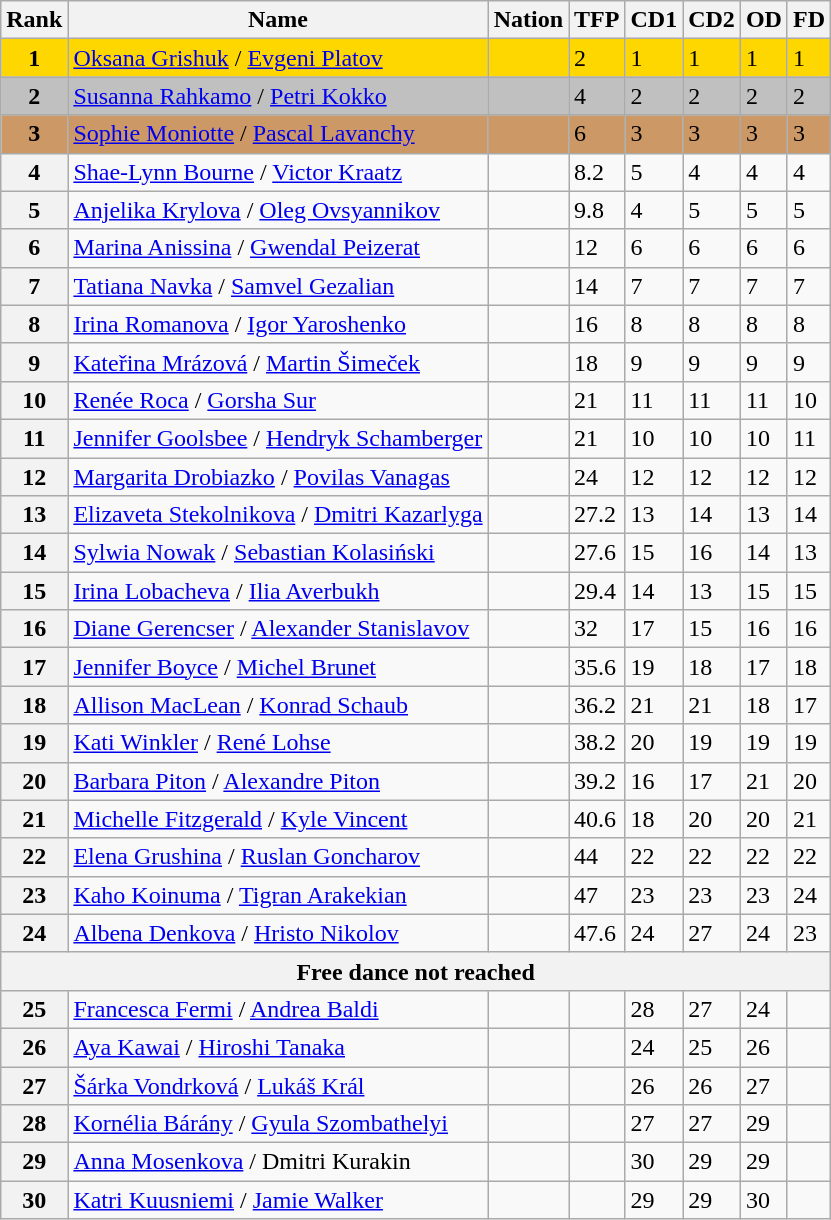<table class="wikitable">
<tr>
<th>Rank</th>
<th>Name</th>
<th>Nation</th>
<th>TFP</th>
<th>CD1</th>
<th>CD2</th>
<th>OD</th>
<th>FD</th>
</tr>
<tr style="background:gold;">
<td style="text-align:center;"><strong>1</strong></td>
<td><a href='#'>Oksana Grishuk</a> / <a href='#'>Evgeni Platov</a></td>
<td></td>
<td>2</td>
<td>1</td>
<td>1</td>
<td>1</td>
<td>1</td>
</tr>
<tr style="background:silver;">
<td style="text-align:center;"><strong>2</strong></td>
<td><a href='#'>Susanna Rahkamo</a> / <a href='#'>Petri Kokko</a></td>
<td></td>
<td>4</td>
<td>2</td>
<td>2</td>
<td>2</td>
<td>2</td>
</tr>
<tr style="background:#c96;">
<td style="text-align:center;"><strong>3</strong></td>
<td><a href='#'>Sophie Moniotte</a> / <a href='#'>Pascal Lavanchy</a></td>
<td></td>
<td>6</td>
<td>3</td>
<td>3</td>
<td>3</td>
<td>3</td>
</tr>
<tr>
<th>4</th>
<td><a href='#'>Shae-Lynn Bourne</a> / <a href='#'>Victor Kraatz</a></td>
<td></td>
<td>8.2</td>
<td>5</td>
<td>4</td>
<td>4</td>
<td>4</td>
</tr>
<tr>
<th>5</th>
<td><a href='#'>Anjelika Krylova</a> / <a href='#'>Oleg Ovsyannikov</a></td>
<td></td>
<td>9.8</td>
<td>4</td>
<td>5</td>
<td>5</td>
<td>5</td>
</tr>
<tr>
<th>6</th>
<td><a href='#'>Marina Anissina</a> / <a href='#'>Gwendal Peizerat</a></td>
<td></td>
<td>12</td>
<td>6</td>
<td>6</td>
<td>6</td>
<td>6</td>
</tr>
<tr>
<th>7</th>
<td><a href='#'>Tatiana Navka</a> / <a href='#'>Samvel Gezalian</a></td>
<td></td>
<td>14</td>
<td>7</td>
<td>7</td>
<td>7</td>
<td>7</td>
</tr>
<tr>
<th>8</th>
<td><a href='#'>Irina Romanova</a> / <a href='#'>Igor Yaroshenko</a></td>
<td></td>
<td>16</td>
<td>8</td>
<td>8</td>
<td>8</td>
<td>8</td>
</tr>
<tr>
<th>9</th>
<td><a href='#'>Kateřina Mrázová</a> / <a href='#'>Martin Šimeček</a></td>
<td></td>
<td>18</td>
<td>9</td>
<td>9</td>
<td>9</td>
<td>9</td>
</tr>
<tr>
<th>10</th>
<td><a href='#'>Renée Roca</a> / <a href='#'>Gorsha Sur</a></td>
<td></td>
<td>21</td>
<td>11</td>
<td>11</td>
<td>11</td>
<td>10</td>
</tr>
<tr>
<th>11</th>
<td><a href='#'>Jennifer Goolsbee</a> / <a href='#'>Hendryk Schamberger</a></td>
<td></td>
<td>21</td>
<td>10</td>
<td>10</td>
<td>10</td>
<td>11</td>
</tr>
<tr>
<th>12</th>
<td><a href='#'>Margarita Drobiazko</a> / <a href='#'>Povilas Vanagas</a></td>
<td></td>
<td>24</td>
<td>12</td>
<td>12</td>
<td>12</td>
<td>12</td>
</tr>
<tr>
<th>13</th>
<td><a href='#'>Elizaveta Stekolnikova</a> / <a href='#'>Dmitri Kazarlyga</a></td>
<td></td>
<td>27.2</td>
<td>13</td>
<td>14</td>
<td>13</td>
<td>14</td>
</tr>
<tr>
<th>14</th>
<td><a href='#'>Sylwia Nowak</a> / <a href='#'>Sebastian Kolasiński</a></td>
<td></td>
<td>27.6</td>
<td>15</td>
<td>16</td>
<td>14</td>
<td>13</td>
</tr>
<tr>
<th>15</th>
<td><a href='#'>Irina Lobacheva</a> / <a href='#'>Ilia Averbukh</a></td>
<td></td>
<td>29.4</td>
<td>14</td>
<td>13</td>
<td>15</td>
<td>15</td>
</tr>
<tr>
<th>16</th>
<td><a href='#'>Diane Gerencser</a> / <a href='#'>Alexander Stanislavov</a></td>
<td></td>
<td>32</td>
<td>17</td>
<td>15</td>
<td>16</td>
<td>16</td>
</tr>
<tr>
<th>17</th>
<td><a href='#'>Jennifer Boyce</a> / <a href='#'>Michel Brunet</a></td>
<td></td>
<td>35.6</td>
<td>19</td>
<td>18</td>
<td>17</td>
<td>18</td>
</tr>
<tr>
<th>18</th>
<td><a href='#'>Allison MacLean</a> / <a href='#'>Konrad Schaub</a></td>
<td></td>
<td>36.2</td>
<td>21</td>
<td>21</td>
<td>18</td>
<td>17</td>
</tr>
<tr>
<th>19</th>
<td><a href='#'>Kati Winkler</a> / <a href='#'>René Lohse</a></td>
<td></td>
<td>38.2</td>
<td>20</td>
<td>19</td>
<td>19</td>
<td>19</td>
</tr>
<tr>
<th>20</th>
<td><a href='#'>Barbara Piton</a> / <a href='#'>Alexandre Piton</a></td>
<td></td>
<td>39.2</td>
<td>16</td>
<td>17</td>
<td>21</td>
<td>20</td>
</tr>
<tr>
<th>21</th>
<td><a href='#'>Michelle Fitzgerald</a> / <a href='#'>Kyle Vincent</a></td>
<td></td>
<td>40.6</td>
<td>18</td>
<td>20</td>
<td>20</td>
<td>21</td>
</tr>
<tr>
<th>22</th>
<td><a href='#'>Elena Grushina</a> / <a href='#'>Ruslan Goncharov</a></td>
<td></td>
<td>44</td>
<td>22</td>
<td>22</td>
<td>22</td>
<td>22</td>
</tr>
<tr>
<th>23</th>
<td><a href='#'>Kaho Koinuma</a> / <a href='#'>Tigran Arakekian</a></td>
<td></td>
<td>47</td>
<td>23</td>
<td>23</td>
<td>23</td>
<td>24</td>
</tr>
<tr>
<th>24</th>
<td><a href='#'>Albena Denkova</a> / <a href='#'>Hristo Nikolov</a></td>
<td></td>
<td>47.6</td>
<td>24</td>
<td>27</td>
<td>24</td>
<td>23</td>
</tr>
<tr>
<th colspan=8>Free dance not reached</th>
</tr>
<tr>
<th>25</th>
<td><a href='#'>Francesca Fermi</a> / <a href='#'>Andrea Baldi</a></td>
<td></td>
<td></td>
<td>28</td>
<td>27</td>
<td>24</td>
<td></td>
</tr>
<tr>
<th>26</th>
<td><a href='#'>Aya Kawai</a> / <a href='#'>Hiroshi Tanaka</a></td>
<td></td>
<td></td>
<td>24</td>
<td>25</td>
<td>26</td>
<td></td>
</tr>
<tr>
<th>27</th>
<td><a href='#'>Šárka Vondrková</a> / <a href='#'>Lukáš Král</a></td>
<td></td>
<td></td>
<td>26</td>
<td>26</td>
<td>27</td>
<td></td>
</tr>
<tr>
<th>28</th>
<td><a href='#'>Kornélia Bárány</a> / <a href='#'>Gyula Szombathelyi</a></td>
<td></td>
<td></td>
<td>27</td>
<td>27</td>
<td>29</td>
<td></td>
</tr>
<tr>
<th>29</th>
<td><a href='#'>Anna Mosenkova</a> / Dmitri Kurakin</td>
<td></td>
<td></td>
<td>30</td>
<td>29</td>
<td>29</td>
<td></td>
</tr>
<tr>
<th>30</th>
<td><a href='#'>Katri Kuusniemi</a> / <a href='#'>Jamie Walker</a></td>
<td></td>
<td></td>
<td>29</td>
<td>29</td>
<td>30</td>
<td></td>
</tr>
</table>
